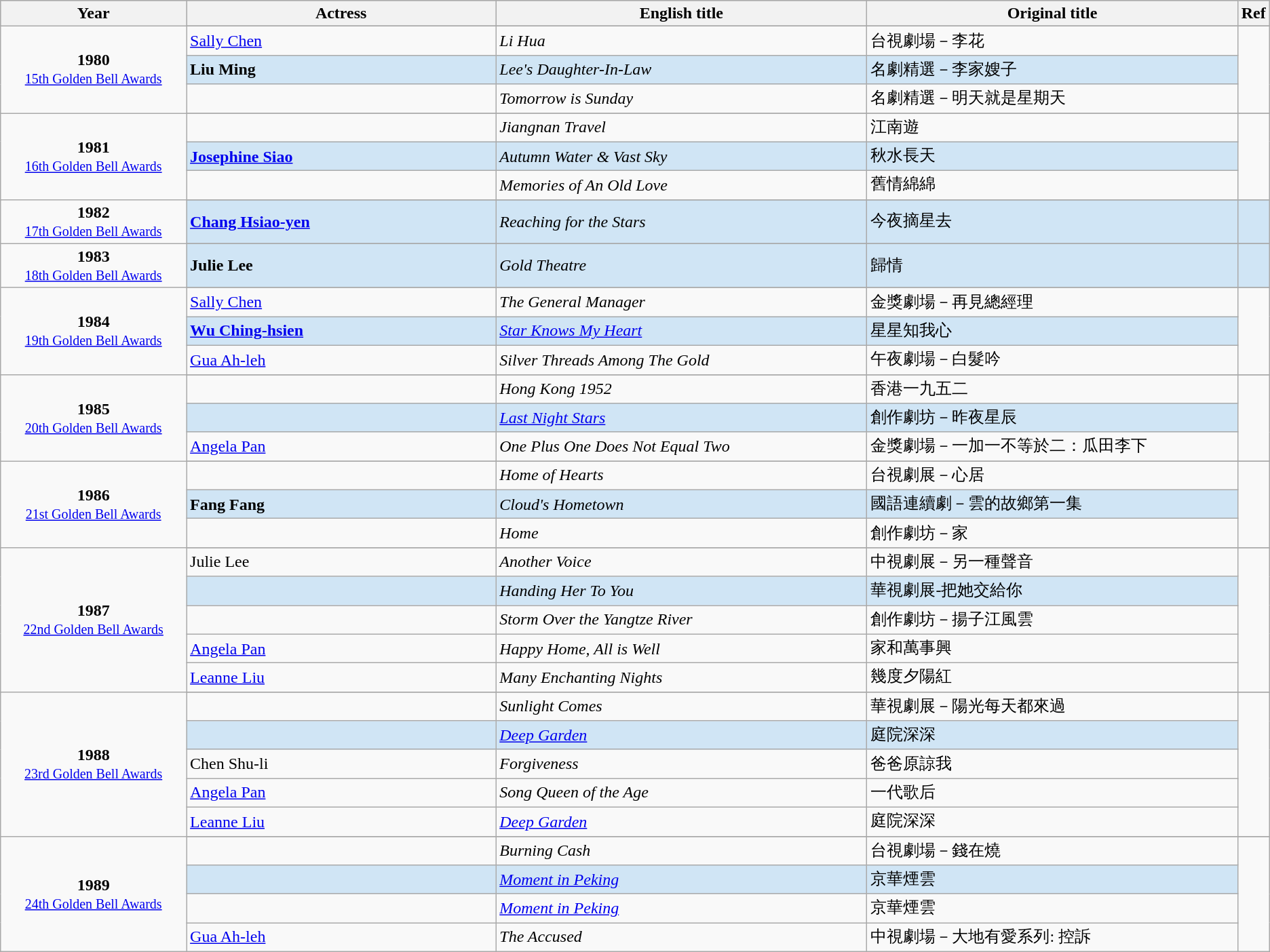<table class="wikitable">
<tr style="background:#bebebe;">
<th style="width:15%;">Year</th>
<th style="width:25%;">Actress</th>
<th style="width:30%;">English title</th>
<th style="width:30%;">Original title</th>
<th style="width:2%;">Ref</th>
</tr>
<tr>
<td rowspan=4 style="text-align:center"><strong>1980</strong> <br> <small><a href='#'>15th Golden Bell Awards</a></small></td>
</tr>
<tr>
<td><a href='#'>Sally Chen</a></td>
<td><em>Li Hua</em></td>
<td>台視劇場－李花</td>
<td rowspan=3></td>
</tr>
<tr style="background:#d0e5f5;">
<td><strong>Liu Ming</strong></td>
<td><em>Lee's Daughter-In-Law</em></td>
<td>名劇精選－李家嫂子</td>
</tr>
<tr>
<td></td>
<td><em>Tomorrow is Sunday</em></td>
<td>名劇精選－明天就是星期天</td>
</tr>
<tr>
<td rowspan=4 style="text-align:center"><strong>1981</strong> <br> <small><a href='#'>16th Golden Bell Awards</a></small></td>
</tr>
<tr>
<td></td>
<td><em>Jiangnan Travel</em></td>
<td>江南遊</td>
<td rowspan=3></td>
</tr>
<tr style="background:#d0e5f5;">
<td><strong><a href='#'>Josephine Siao</a></strong></td>
<td><em>Autumn Water & Vast Sky</em></td>
<td>秋水長天</td>
</tr>
<tr>
<td></td>
<td><em>Memories of An Old Love</em></td>
<td>舊情綿綿</td>
</tr>
<tr>
<td rowspan=2 style="text-align:center"><strong>1982</strong> <br> <small><a href='#'>17th Golden Bell Awards</a></small></td>
</tr>
<tr rowspan=2 style="background:#d0e5f5;">
<td><strong><a href='#'>Chang Hsiao-yen</a></strong></td>
<td><em>Reaching for the Stars</em></td>
<td>今夜摘星去</td>
<td></td>
</tr>
<tr>
<td rowspan=2 style="text-align:center"><strong>1983</strong> <br> <small><a href='#'>18th Golden Bell Awards</a></small></td>
</tr>
<tr rowspan=2  style="background:#d0e5f5;">
<td><strong>Julie Lee</strong></td>
<td><em>Gold Theatre</em></td>
<td>歸情</td>
<td></td>
</tr>
<tr>
<td rowspan=4 style="text-align:center"><strong>1984</strong> <br> <small><a href='#'>19th Golden Bell Awards</a></small></td>
</tr>
<tr>
<td><a href='#'>Sally Chen</a></td>
<td><em>The General Manager</em></td>
<td>金獎劇場－再見總經理</td>
<td rowspan=3></td>
</tr>
<tr style="background:#d0e5f5;">
<td><strong><a href='#'>Wu Ching-hsien</a></strong></td>
<td><em><a href='#'>Star Knows My Heart</a></em></td>
<td>星星知我心</td>
</tr>
<tr>
<td><a href='#'>Gua Ah-leh</a></td>
<td><em>Silver Threads Among The Gold</em></td>
<td>午夜劇場－白髮吟</td>
</tr>
<tr>
<td rowspan=4 style="text-align:center"><strong>1985</strong> <br> <small><a href='#'>20th Golden Bell Awards</a></small></td>
</tr>
<tr>
<td></td>
<td><em>Hong Kong 1952</em></td>
<td>香港一九五二</td>
<td rowspan=3></td>
</tr>
<tr style="background:#d0e5f5;">
<td><strong></strong></td>
<td><em><a href='#'>Last Night Stars</a></em></td>
<td>創作劇坊－昨夜星辰</td>
</tr>
<tr>
<td><a href='#'>Angela Pan</a></td>
<td><em>One Plus One Does Not Equal Two</em></td>
<td>金獎劇場－一加一不等於二：瓜田李下</td>
</tr>
<tr>
<td rowspan=4 style="text-align:center"><strong>1986</strong> <br> <small><a href='#'>21st Golden Bell Awards</a></small></td>
</tr>
<tr>
<td></td>
<td><em>Home of Hearts</em></td>
<td>台視劇展－心居</td>
<td rowspan=3></td>
</tr>
<tr style="background:#d0e5f5;">
<td><strong>Fang Fang</strong></td>
<td><em>Cloud's Hometown</em></td>
<td>國語連續劇－雲的故鄉第一集</td>
</tr>
<tr>
<td></td>
<td><em>Home</em></td>
<td>創作劇坊－家</td>
</tr>
<tr>
<td rowspan=6 style="text-align:center"><strong>1987</strong> <br> <small><a href='#'>22nd Golden Bell Awards</a></small></td>
</tr>
<tr>
<td>Julie Lee</td>
<td><em>Another Voice</em></td>
<td>中視劇展－另一種聲音</td>
<td rowspan=5></td>
</tr>
<tr style="background:#d0e5f5;">
<td><strong></strong></td>
<td><em>Handing Her To You</em></td>
<td>華視劇展-把她交給你</td>
</tr>
<tr>
<td></td>
<td><em>Storm Over the Yangtze River</em></td>
<td>創作劇坊－揚子江風雲</td>
</tr>
<tr>
<td><a href='#'>Angela Pan</a></td>
<td><em>Happy Home, All is Well</em></td>
<td>家和萬事興</td>
</tr>
<tr>
<td><a href='#'>Leanne Liu</a></td>
<td><em>Many Enchanting Nights</em></td>
<td>幾度夕陽紅</td>
</tr>
<tr>
<td rowspan=6 style="text-align:center"><strong>1988</strong> <br> <small><a href='#'>23rd Golden Bell Awards</a></small></td>
</tr>
<tr>
<td></td>
<td><em>Sunlight Comes</em></td>
<td>華視劇展－陽光每天都來過</td>
<td rowspan=5></td>
</tr>
<tr style="background:#d0e5f5;">
<td><strong></strong></td>
<td><em><a href='#'>Deep Garden</a></em></td>
<td>庭院深深</td>
</tr>
<tr>
<td>Chen Shu-li</td>
<td><em>Forgiveness</em></td>
<td>爸爸原諒我</td>
</tr>
<tr>
<td><a href='#'>Angela Pan</a></td>
<td><em>Song Queen of the Age</em></td>
<td>一代歌后</td>
</tr>
<tr>
<td><a href='#'>Leanne Liu</a></td>
<td><em><a href='#'>Deep Garden</a></em></td>
<td>庭院深深</td>
</tr>
<tr>
<td rowspan=5 style="text-align:center"><strong>1989</strong> <br> <small><a href='#'>24th Golden Bell Awards</a></small></td>
</tr>
<tr>
<td></td>
<td><em>Burning Cash</em></td>
<td>台視劇場－錢在燒</td>
<td rowspan=4></td>
</tr>
<tr style="background:#d0e5f5;">
<td><strong></strong></td>
<td><em><a href='#'>Moment in Peking</a></em></td>
<td>京華煙雲</td>
</tr>
<tr>
<td></td>
<td><em><a href='#'>Moment in Peking</a></em></td>
<td>京華煙雲</td>
</tr>
<tr>
<td><a href='#'>Gua Ah-leh</a></td>
<td><em>The Accused</em></td>
<td>中視劇場－大地有愛系列: 控訴</td>
</tr>
</table>
